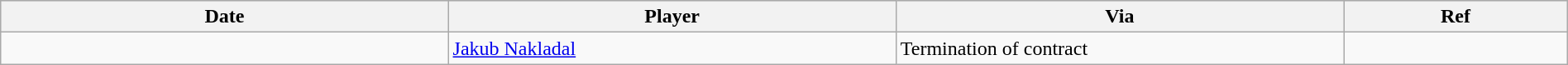<table class="wikitable" style="width:100%;">
<tr style="text-align:center; background:#ddd;">
<th style="width:20%;">Date</th>
<th style="width:20%;">Player</th>
<th style="width:20%;">Via</th>
<th style="width:10%;">Ref</th>
</tr>
<tr>
<td></td>
<td><a href='#'>Jakub Nakladal</a></td>
<td>Termination of contract</td>
<td></td>
</tr>
</table>
